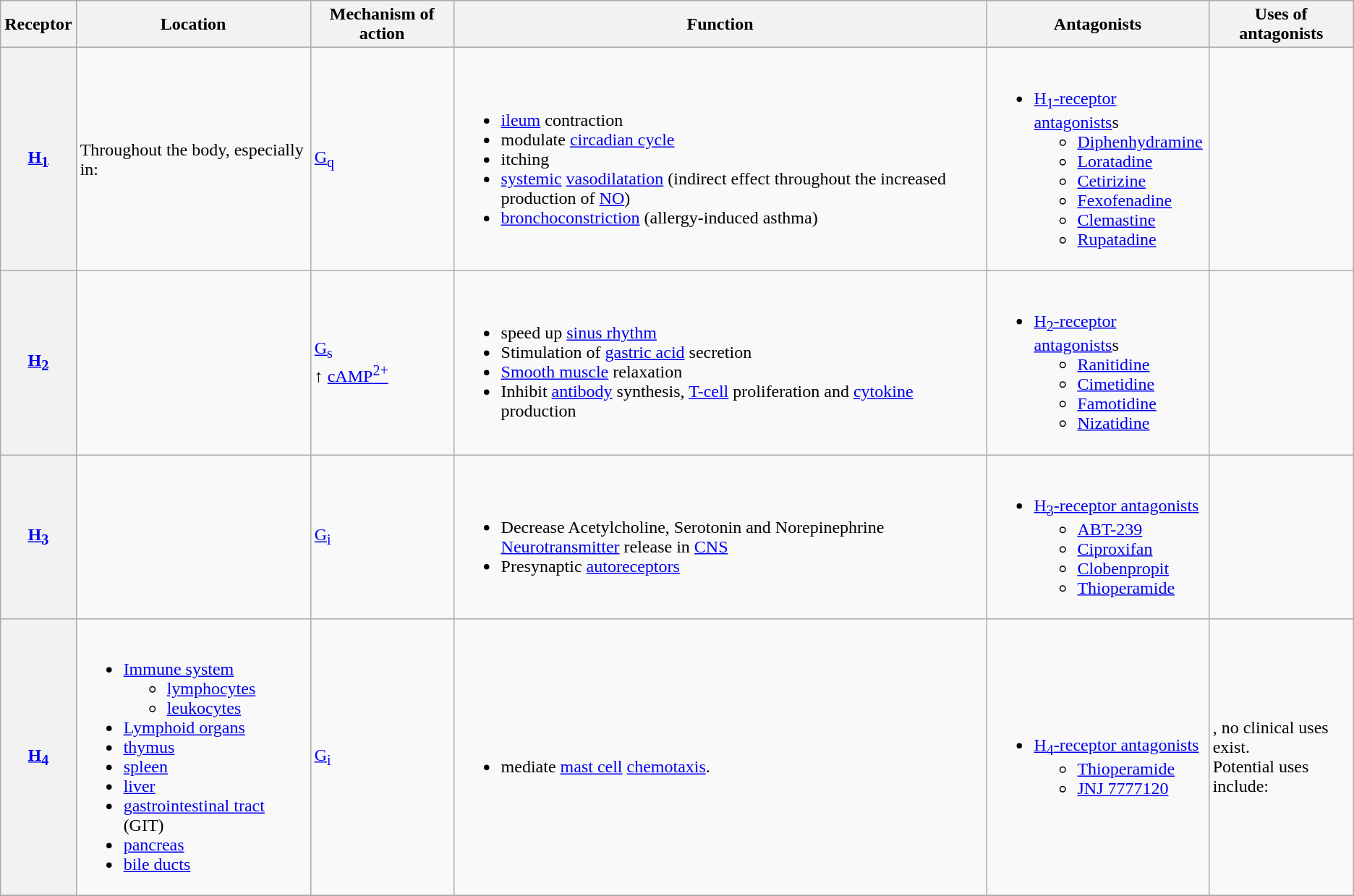<table class="wikitable">
<tr>
<th>Receptor</th>
<th>Location</th>
<th>Mechanism of action</th>
<th>Function</th>
<th>Antagonists</th>
<th>Uses of antagonists</th>
</tr>
<tr>
<th><a href='#'>H<sub>1</sub></a></th>
<td>Throughout the body, especially in: </td>
<td><a href='#'>G<sub>q</sub></a></td>
<td><br><ul><li><a href='#'>ileum</a> contraction</li><li>modulate <a href='#'>circadian cycle</a></li><li>itching</li><li><a href='#'>systemic</a> <a href='#'>vasodilatation</a> (indirect effect throughout the increased production of <a href='#'>NO</a>)</li><li><a href='#'>bronchoconstriction</a> (allergy-induced asthma)</li></ul></td>
<td><br><ul><li><a href='#'>H<sub>1</sub>-receptor antagonists</a>s<ul><li><a href='#'>Diphenhydramine</a></li><li><a href='#'>Loratadine</a></li><li><a href='#'>Cetirizine</a></li><li><a href='#'>Fexofenadine</a></li><li><a href='#'>Clemastine</a></li><li><a href='#'>Rupatadine</a></li></ul></li></ul></td>
<td></td>
</tr>
<tr>
<th><a href='#'>H<sub>2</sub></a></th>
<td></td>
<td><a href='#'>G<sub>s</sub></a> <br> ↑ <a href='#'>cAMP<sup>2+</sup></a></td>
<td><br><ul><li>speed up <a href='#'>sinus rhythm</a></li><li>Stimulation of <a href='#'>gastric acid</a> secretion</li><li><a href='#'>Smooth muscle</a> relaxation</li><li>Inhibit <a href='#'>antibody</a> synthesis, <a href='#'>T-cell</a> proliferation and <a href='#'>cytokine</a> production</li></ul></td>
<td><br><ul><li><a href='#'>H<sub>2</sub>-receptor antagonists</a>s<ul><li><a href='#'>Ranitidine</a></li><li><a href='#'>Cimetidine</a></li><li><a href='#'>Famotidine</a></li><li><a href='#'>Nizatidine</a></li></ul></li></ul></td>
<td></td>
</tr>
<tr>
<th><a href='#'>H<sub>3</sub></a></th>
<td></td>
<td><a href='#'>G<sub>i</sub></a></td>
<td><br><ul><li>Decrease Acetylcholine, Serotonin and Norepinephrine <a href='#'>Neurotransmitter</a> release in <a href='#'>CNS</a></li><li>Presynaptic <a href='#'>autoreceptors</a></li></ul></td>
<td><br><ul><li><a href='#'>H<sub>3</sub>-receptor antagonists</a><ul><li><a href='#'>ABT-239</a></li><li><a href='#'>Ciproxifan</a></li><li><a href='#'>Clobenpropit</a></li><li><a href='#'>Thioperamide</a></li></ul></li></ul></td>
<td></td>
</tr>
<tr>
<th><a href='#'>H<sub>4</sub></a></th>
<td><br><ul><li><a href='#'>Immune system</a><ul><li><a href='#'>lymphocytes</a></li><li><a href='#'>leukocytes</a></li></ul></li><li><a href='#'>Lymphoid organs</a></li><li><a href='#'>thymus</a></li><li><a href='#'>spleen</a></li><li><a href='#'>liver</a></li><li><a href='#'>gastrointestinal tract</a> (GIT)</li><li><a href='#'>pancreas</a></li><li><a href='#'>bile ducts</a></li></ul></td>
<td><a href='#'>G<sub>i</sub></a></td>
<td><br><ul><li>mediate <a href='#'>mast cell</a> <a href='#'>chemotaxis</a>.</li></ul></td>
<td><br><ul><li><a href='#'>H<sub>4</sub>-receptor antagonists</a><ul><li><a href='#'>Thioperamide</a></li><li><a href='#'>JNJ 7777120</a></li></ul></li></ul></td>
<td>, no clinical uses exist.<br>Potential uses include: </td>
</tr>
<tr>
</tr>
</table>
